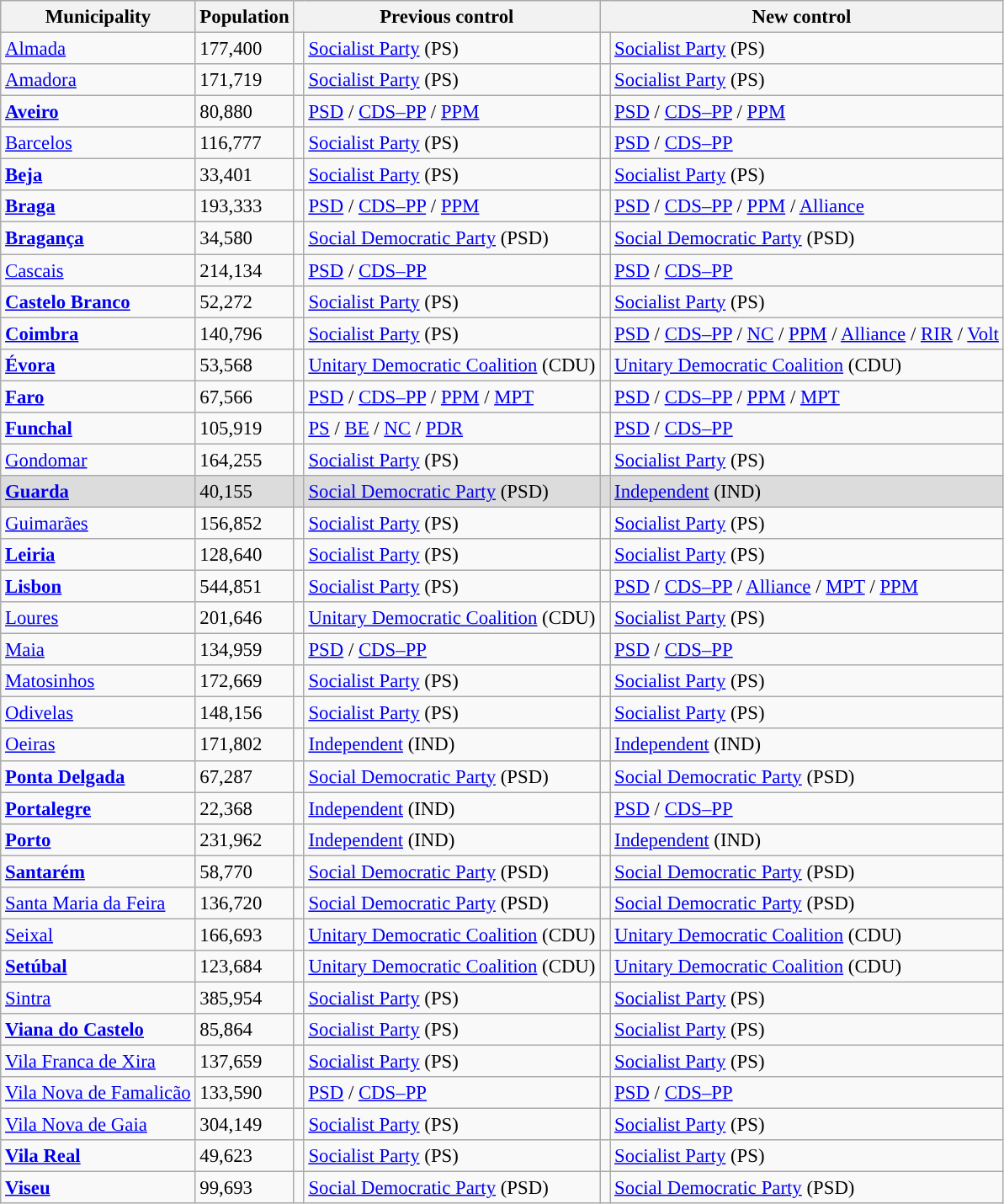<table class="wikitable sortable" style="font-size:95%;">
<tr>
<th>Municipality</th>
<th>Population</th>
<th colspan="2" style="width:200px;">Previous control</th>
<th colspan="2" style="width:200px;">New control</th>
</tr>
<tr>
<td><a href='#'>Almada</a></td>
<td>177,400</td>
<td width="1" style="color:inherit;background:"></td>
<td><a href='#'>Socialist Party</a> (PS)</td>
<td width="1" style="color:inherit;background:"></td>
<td><a href='#'>Socialist Party</a> (PS)</td>
</tr>
<tr>
<td><a href='#'>Amadora</a></td>
<td>171,719</td>
<td width="1" style="color:inherit;background:"></td>
<td><a href='#'>Socialist Party</a> (PS)</td>
<td width="1" style="color:inherit;background:"></td>
<td><a href='#'>Socialist Party</a> (PS)</td>
</tr>
<tr>
<td><a href='#'><strong>Aveiro</strong></a></td>
<td>80,880</td>
<td width="1" style="color:inherit;background:"></td>
<td><a href='#'>PSD</a> / <a href='#'>CDS–PP</a> / <a href='#'>PPM</a></td>
<td width="1" style="color:inherit;background:"></td>
<td><a href='#'>PSD</a> / <a href='#'>CDS–PP</a> / <a href='#'>PPM</a></td>
</tr>
<tr>
<td><a href='#'>Barcelos</a></td>
<td>116,777</td>
<td width="1" style="color:inherit;background:"></td>
<td><a href='#'>Socialist Party</a> (PS)</td>
<td width="1" style="color:inherit;background:"></td>
<td><a href='#'>PSD</a> / <a href='#'>CDS–PP</a></td>
</tr>
<tr>
<td><a href='#'><strong>Beja</strong></a></td>
<td>33,401</td>
<td width="1" style="color:inherit;background:"></td>
<td><a href='#'>Socialist Party</a> (PS)</td>
<td width="1" style="color:inherit;background:"></td>
<td><a href='#'>Socialist Party</a> (PS)</td>
</tr>
<tr>
<td><strong><a href='#'>Braga</a></strong></td>
<td>193,333</td>
<td width="1" style="color:inherit;background:"></td>
<td><a href='#'>PSD</a> / <a href='#'>CDS–PP</a> / <a href='#'>PPM</a></td>
<td width="1" style="color:inherit;background:"></td>
<td><a href='#'>PSD</a> / <a href='#'>CDS–PP</a> / <a href='#'>PPM</a> / <a href='#'>Alliance</a></td>
</tr>
<tr>
<td><a href='#'><strong>Bragança</strong></a></td>
<td>34,580</td>
<td width="1" style="color:inherit;background:"></td>
<td><a href='#'>Social Democratic Party</a> (PSD)</td>
<td width="1" style="color:inherit;background:"></td>
<td><a href='#'>Social Democratic Party</a> (PSD)</td>
</tr>
<tr>
<td><a href='#'>Cascais</a></td>
<td>214,134</td>
<td width="1" style="color:inherit;background:"></td>
<td><a href='#'>PSD</a> / <a href='#'>CDS–PP</a></td>
<td width="1" style="color:inherit;background:"></td>
<td><a href='#'>PSD</a> / <a href='#'>CDS–PP</a></td>
</tr>
<tr>
<td><a href='#'><strong>Castelo Branco</strong></a></td>
<td>52,272</td>
<td width="1" style="color:inherit;background:"></td>
<td><a href='#'>Socialist Party</a> (PS)</td>
<td width="1" style="color:inherit;background:"></td>
<td><a href='#'>Socialist Party</a> (PS)</td>
</tr>
<tr>
<td><strong><a href='#'>Coimbra</a></strong></td>
<td>140,796</td>
<td width="1" style="color:inherit;background:"></td>
<td><a href='#'>Socialist Party</a> (PS)</td>
<td width="1" style="color:inherit;background:"></td>
<td><a href='#'>PSD</a> / <a href='#'>CDS–PP</a> / <a href='#'>NC</a> / <a href='#'>PPM</a> / <a href='#'>Alliance</a> / <a href='#'>RIR</a> / <a href='#'>Volt</a></td>
</tr>
<tr>
<td><strong><a href='#'>Évora</a></strong></td>
<td>53,568</td>
<td width="1" style="color:inherit;background:"></td>
<td><a href='#'>Unitary Democratic Coalition</a> (CDU)</td>
<td width="1" style="color:inherit;background:"></td>
<td><a href='#'>Unitary Democratic Coalition</a> (CDU)</td>
</tr>
<tr>
<td><a href='#'><strong>Faro</strong></a></td>
<td>67,566</td>
<td style="color:inherit;background:"></td>
<td><a href='#'>PSD</a> / <a href='#'>CDS–PP</a> / <a href='#'>PPM</a> / <a href='#'>MPT</a></td>
<td style="color:inherit;background:"></td>
<td><a href='#'>PSD</a> / <a href='#'>CDS–PP</a> / <a href='#'>PPM</a> / <a href='#'>MPT</a></td>
</tr>
<tr>
<td><strong><a href='#'>Funchal</a></strong></td>
<td>105,919</td>
<td style="color:inherit;background:"></td>
<td><a href='#'>PS</a> / <a href='#'>BE</a> / <a href='#'>NC</a> / <a href='#'>PDR</a></td>
<td width="1" style="color:inherit;background:"></td>
<td><a href='#'>PSD</a> / <a href='#'>CDS–PP</a></td>
</tr>
<tr>
<td><a href='#'>Gondomar</a></td>
<td>164,255</td>
<td width="1" style="color:inherit;background:"></td>
<td><a href='#'>Socialist Party</a> (PS)</td>
<td width="1" style="color:inherit;background:"></td>
<td><a href='#'>Socialist Party</a> (PS)</td>
</tr>
<tr style="background-color:#DCDCDC">
<td><a href='#'><strong>Guarda</strong></a></td>
<td>40,155</td>
<td width="1" style="color:inherit;background:"></td>
<td><a href='#'>Social Democratic Party</a> (PSD)</td>
<td width="1" style="color:inherit;background:"></td>
<td><a href='#'>Independent</a> (IND)</td>
</tr>
<tr>
<td><a href='#'>Guimarães</a></td>
<td>156,852</td>
<td width="1" style="color:inherit;background:"></td>
<td><a href='#'>Socialist Party</a> (PS)</td>
<td width="1" style="color:inherit;background:"></td>
<td><a href='#'>Socialist Party</a> (PS)</td>
</tr>
<tr>
<td><strong><a href='#'>Leiria</a></strong></td>
<td>128,640</td>
<td width="1" style="color:inherit;background:"></td>
<td><a href='#'>Socialist Party</a> (PS)</td>
<td width="1" style="color:inherit;background:"></td>
<td><a href='#'>Socialist Party</a> (PS)</td>
</tr>
<tr>
<td><a href='#'><strong>Lisbon</strong></a></td>
<td>544,851</td>
<td width="1" style="color:inherit;background:"></td>
<td><a href='#'>Socialist Party</a> (PS)</td>
<td width="1" style="color:inherit;background:"></td>
<td><a href='#'>PSD</a> / <a href='#'>CDS–PP</a> / <a href='#'>Alliance</a> / <a href='#'>MPT</a> / <a href='#'>PPM</a></td>
</tr>
<tr>
<td><a href='#'>Loures</a></td>
<td>201,646</td>
<td width="1" style="color:inherit;background:"></td>
<td><a href='#'>Unitary Democratic Coalition</a> (CDU)</td>
<td width="1" style="color:inherit;background:"></td>
<td><a href='#'>Socialist Party</a> (PS)</td>
</tr>
<tr>
<td><a href='#'>Maia</a></td>
<td>134,959</td>
<td width="1" style="color:inherit;background:"></td>
<td><a href='#'>PSD</a> / <a href='#'>CDS–PP</a></td>
<td width="1" style="color:inherit;background:"></td>
<td><a href='#'>PSD</a> / <a href='#'>CDS–PP</a></td>
</tr>
<tr>
<td><a href='#'>Matosinhos</a></td>
<td>172,669</td>
<td width="1" style="color:inherit;background:"></td>
<td><a href='#'>Socialist Party</a> (PS)</td>
<td width="1" style="color:inherit;background:"></td>
<td><a href='#'>Socialist Party</a> (PS)</td>
</tr>
<tr>
<td><a href='#'>Odivelas</a></td>
<td>148,156</td>
<td width="1" style="color:inherit;background:"></td>
<td><a href='#'>Socialist Party</a> (PS)</td>
<td width="1" style="color:inherit;background:"></td>
<td><a href='#'>Socialist Party</a> (PS)</td>
</tr>
<tr>
<td><a href='#'>Oeiras</a></td>
<td>171,802</td>
<td width="1" style="color:inherit;background:"></td>
<td><a href='#'>Independent</a> (IND)</td>
<td width="1" style="color:inherit;background:"></td>
<td><a href='#'>Independent</a> (IND)</td>
</tr>
<tr>
<td><strong><a href='#'>Ponta Delgada</a></strong></td>
<td>67,287</td>
<td width="1" style="color:inherit;background:"></td>
<td><a href='#'>Social Democratic Party</a> (PSD)</td>
<td width="1" style="color:inherit;background:"></td>
<td><a href='#'>Social Democratic Party</a> (PSD)</td>
</tr>
<tr>
<td><a href='#'><strong>Portalegre</strong></a></td>
<td>22,368</td>
<td width="1" style="color:inherit;background:"></td>
<td><a href='#'>Independent</a> (IND)</td>
<td width="1" style="color:inherit;background:"></td>
<td><a href='#'>PSD</a> / <a href='#'>CDS–PP</a></td>
</tr>
<tr>
<td><strong><a href='#'>Porto</a></strong></td>
<td>231,962</td>
<td width="1" style="color:inherit;background:"></td>
<td><a href='#'>Independent</a> (IND)</td>
<td width="1" style="color:inherit;background:"></td>
<td><a href='#'>Independent</a> (IND)</td>
</tr>
<tr>
<td><a href='#'><strong>Santarém</strong></a></td>
<td>58,770</td>
<td width="1" style="color:inherit;background:"></td>
<td><a href='#'>Social Democratic Party</a> (PSD)</td>
<td width="1" style="color:inherit;background:"></td>
<td><a href='#'>Social Democratic Party</a> (PSD)</td>
</tr>
<tr>
<td><a href='#'>Santa Maria da Feira</a></td>
<td>136,720</td>
<td width="1" style="color:inherit;background:"></td>
<td><a href='#'>Social Democratic Party</a> (PSD)</td>
<td width="1" style="color:inherit;background:"></td>
<td><a href='#'>Social Democratic Party</a> (PSD)</td>
</tr>
<tr>
<td><a href='#'>Seixal</a></td>
<td>166,693</td>
<td width="1" style="color:inherit;background:"></td>
<td><a href='#'>Unitary Democratic Coalition</a> (CDU)</td>
<td width="1" style="color:inherit;background:"></td>
<td><a href='#'>Unitary Democratic Coalition</a> (CDU)</td>
</tr>
<tr>
<td><strong><a href='#'>Setúbal</a></strong></td>
<td>123,684</td>
<td width="1" style="color:inherit;background:"></td>
<td><a href='#'>Unitary Democratic Coalition</a> (CDU)</td>
<td width="1" style="color:inherit;background:"></td>
<td><a href='#'>Unitary Democratic Coalition</a> (CDU)</td>
</tr>
<tr>
<td><a href='#'>Sintra</a></td>
<td>385,954</td>
<td width="1" style="color:inherit;background:"></td>
<td><a href='#'>Socialist Party</a> (PS)</td>
<td width="1" style="color:inherit;background:"></td>
<td><a href='#'>Socialist Party</a> (PS)</td>
</tr>
<tr>
<td><strong><a href='#'>Viana do Castelo</a></strong></td>
<td>85,864</td>
<td width="1" style="color:inherit;background:"></td>
<td><a href='#'>Socialist Party</a> (PS)</td>
<td width="1" style="color:inherit;background:"></td>
<td><a href='#'>Socialist Party</a> (PS)</td>
</tr>
<tr>
<td><a href='#'>Vila Franca de Xira</a></td>
<td>137,659</td>
<td width="1" style="color:inherit;background:"></td>
<td><a href='#'>Socialist Party</a> (PS)</td>
<td width="1" style="color:inherit;background:"></td>
<td><a href='#'>Socialist Party</a> (PS)</td>
</tr>
<tr>
<td><a href='#'>Vila Nova de Famalicão</a></td>
<td>133,590</td>
<td width="1" style="color:inherit;background:"></td>
<td><a href='#'>PSD</a> / <a href='#'>CDS–PP</a></td>
<td width="1" style="color:inherit;background:"></td>
<td><a href='#'>PSD</a> / <a href='#'>CDS–PP</a></td>
</tr>
<tr>
<td><a href='#'>Vila Nova de Gaia</a></td>
<td>304,149</td>
<td width="1" style="color:inherit;background:"></td>
<td><a href='#'>Socialist Party</a> (PS)</td>
<td width="1" style="color:inherit;background:"></td>
<td><a href='#'>Socialist Party</a> (PS)</td>
</tr>
<tr>
<td><strong><a href='#'>Vila Real</a></strong></td>
<td>49,623</td>
<td width="1" style="color:inherit;background:"></td>
<td><a href='#'>Socialist Party</a> (PS)</td>
<td width="1" style="color:inherit;background:"></td>
<td><a href='#'>Socialist Party</a> (PS)</td>
</tr>
<tr>
<td><strong><a href='#'>Viseu</a></strong></td>
<td>99,693</td>
<td width="1" style="color:inherit;background:"></td>
<td><a href='#'>Social Democratic Party</a> (PSD)</td>
<td width="1" style="color:inherit;background:"></td>
<td><a href='#'>Social Democratic Party</a> (PSD)</td>
</tr>
</table>
